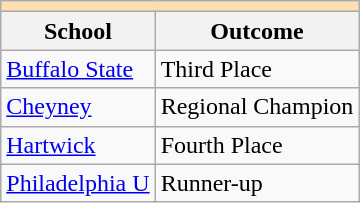<table class="wikitable" style="float:left; margin-right:1em;">
<tr>
<th colspan="3" style="background:#ffdead;"></th>
</tr>
<tr>
<th>School</th>
<th>Outcome</th>
</tr>
<tr>
<td><a href='#'>Buffalo State</a></td>
<td>Third Place</td>
</tr>
<tr>
<td><a href='#'>Cheyney</a></td>
<td>Regional Champion</td>
</tr>
<tr>
<td><a href='#'>Hartwick</a></td>
<td>Fourth Place</td>
</tr>
<tr>
<td><a href='#'>Philadelphia U</a></td>
<td>Runner-up</td>
</tr>
</table>
